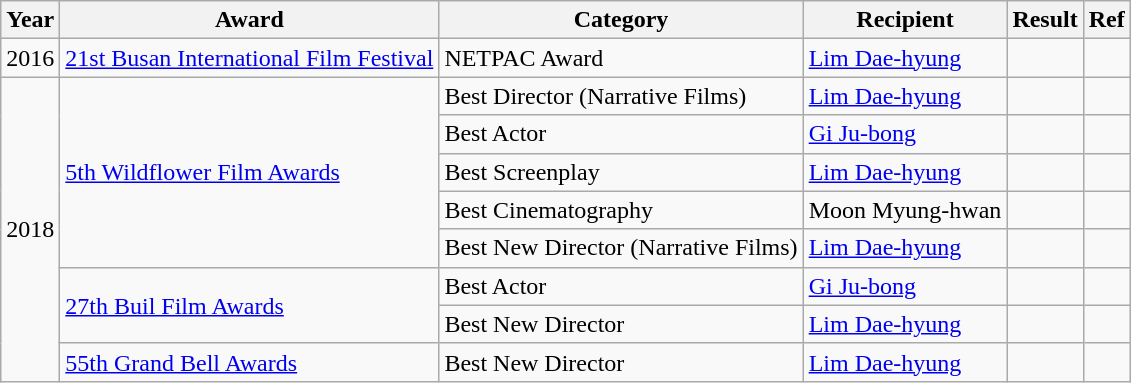<table class="wikitable">
<tr>
<th>Year</th>
<th>Award</th>
<th>Category</th>
<th>Recipient</th>
<th>Result</th>
<th>Ref</th>
</tr>
<tr>
<td>2016</td>
<td><a href='#'>21st Busan International Film Festival</a></td>
<td>NETPAC Award</td>
<td><a href='#'>Lim Dae-hyung</a></td>
<td></td>
<td></td>
</tr>
<tr>
<td rowspan=8>2018</td>
<td rowspan=5><a href='#'>5th Wildflower Film Awards</a></td>
<td>Best Director (Narrative Films)</td>
<td><a href='#'>Lim Dae-hyung</a></td>
<td></td>
<td></td>
</tr>
<tr>
<td>Best Actor</td>
<td><a href='#'>Gi Ju-bong</a></td>
<td></td>
<td></td>
</tr>
<tr>
<td>Best Screenplay</td>
<td><a href='#'>Lim Dae-hyung</a></td>
<td></td>
<td></td>
</tr>
<tr>
<td>Best Cinematography</td>
<td>Moon Myung-hwan</td>
<td></td>
<td></td>
</tr>
<tr>
<td>Best New Director (Narrative Films)</td>
<td><a href='#'>Lim Dae-hyung</a></td>
<td></td>
<td></td>
</tr>
<tr>
<td rowspan=2><a href='#'>27th Buil Film Awards</a></td>
<td>Best Actor</td>
<td><a href='#'>Gi Ju-bong</a></td>
<td></td>
<td></td>
</tr>
<tr>
<td>Best New Director</td>
<td><a href='#'>Lim Dae-hyung</a></td>
<td></td>
<td></td>
</tr>
<tr>
<td><a href='#'>55th Grand Bell Awards</a></td>
<td>Best New Director</td>
<td><a href='#'>Lim Dae-hyung</a></td>
<td></td>
<td></td>
</tr>
</table>
